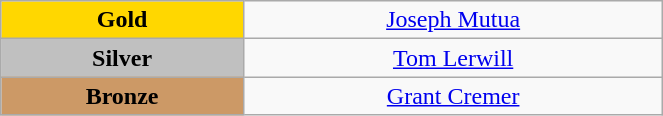<table class="wikitable" style="text-align:center; " width="35%">
<tr>
<td bgcolor="gold"><strong>Gold</strong></td>
<td><a href='#'>Joseph Mutua</a><br>  <small><em></em></small></td>
</tr>
<tr>
<td bgcolor="silver"><strong>Silver</strong></td>
<td><a href='#'>Tom Lerwill</a><br>  <small><em></em></small></td>
</tr>
<tr>
<td bgcolor="CC9966"><strong>Bronze</strong></td>
<td><a href='#'>Grant Cremer</a><br>  <small><em></em></small></td>
</tr>
</table>
